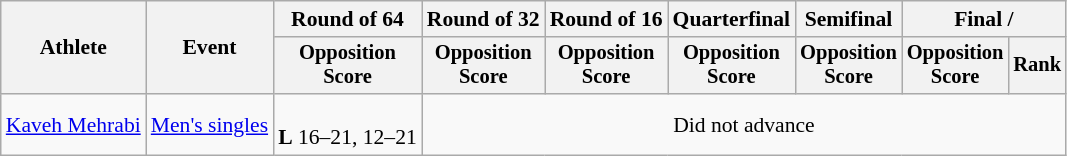<table class=wikitable style="font-size:90%">
<tr>
<th rowspan="2">Athlete</th>
<th rowspan="2">Event</th>
<th>Round of 64</th>
<th>Round of 32</th>
<th>Round of 16</th>
<th>Quarterfinal</th>
<th>Semifinal</th>
<th colspan=2>Final / </th>
</tr>
<tr style="font-size:95%">
<th>Opposition<br>Score</th>
<th>Opposition<br>Score</th>
<th>Opposition<br>Score</th>
<th>Opposition<br>Score</th>
<th>Opposition<br>Score</th>
<th>Opposition<br>Score</th>
<th>Rank</th>
</tr>
<tr align=center>
<td align=left><a href='#'>Kaveh Mehrabi</a></td>
<td align=left><a href='#'>Men's singles</a></td>
<td><br><strong>L</strong> 16–21, 12–21</td>
<td colspan=6>Did not advance</td>
</tr>
</table>
